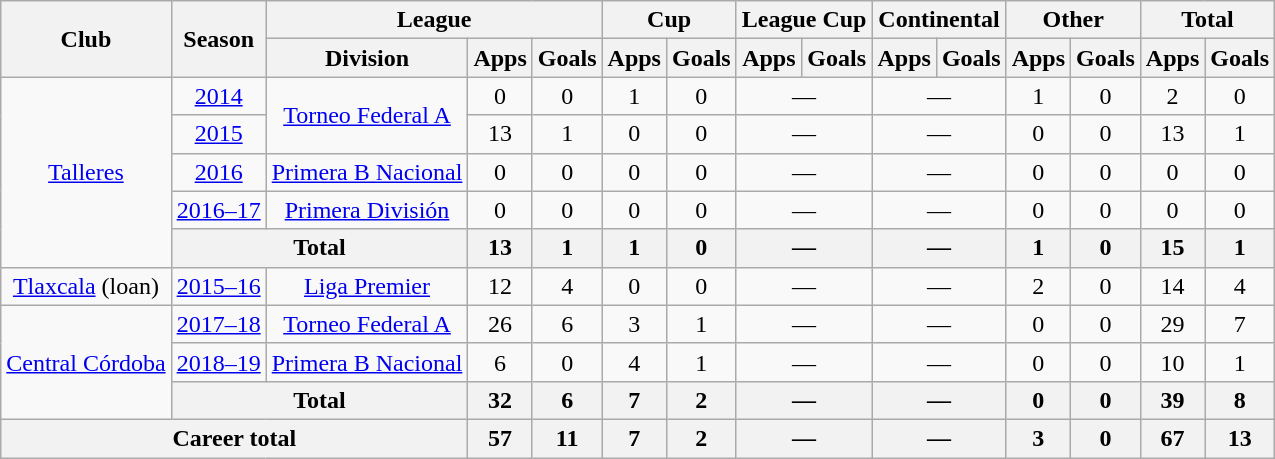<table class="wikitable" style="text-align:center">
<tr>
<th rowspan="2">Club</th>
<th rowspan="2">Season</th>
<th colspan="3">League</th>
<th colspan="2">Cup</th>
<th colspan="2">League Cup</th>
<th colspan="2">Continental</th>
<th colspan="2">Other</th>
<th colspan="2">Total</th>
</tr>
<tr>
<th>Division</th>
<th>Apps</th>
<th>Goals</th>
<th>Apps</th>
<th>Goals</th>
<th>Apps</th>
<th>Goals</th>
<th>Apps</th>
<th>Goals</th>
<th>Apps</th>
<th>Goals</th>
<th>Apps</th>
<th>Goals</th>
</tr>
<tr>
<td rowspan="5"><a href='#'>Talleres</a></td>
<td><a href='#'>2014</a></td>
<td rowspan="2"><a href='#'>Torneo Federal A</a></td>
<td>0</td>
<td>0</td>
<td>1</td>
<td>0</td>
<td colspan="2">—</td>
<td colspan="2">—</td>
<td>1</td>
<td>0</td>
<td>2</td>
<td>0</td>
</tr>
<tr>
<td><a href='#'>2015</a></td>
<td>13</td>
<td>1</td>
<td>0</td>
<td>0</td>
<td colspan="2">—</td>
<td colspan="2">—</td>
<td>0</td>
<td>0</td>
<td>13</td>
<td>1</td>
</tr>
<tr>
<td><a href='#'>2016</a></td>
<td rowspan="1"><a href='#'>Primera B Nacional</a></td>
<td>0</td>
<td>0</td>
<td>0</td>
<td>0</td>
<td colspan="2">—</td>
<td colspan="2">—</td>
<td>0</td>
<td>0</td>
<td>0</td>
<td>0</td>
</tr>
<tr>
<td><a href='#'>2016–17</a></td>
<td rowspan="1"><a href='#'>Primera División</a></td>
<td>0</td>
<td>0</td>
<td>0</td>
<td>0</td>
<td colspan="2">—</td>
<td colspan="2">—</td>
<td>0</td>
<td>0</td>
<td>0</td>
<td>0</td>
</tr>
<tr>
<th colspan="2">Total</th>
<th>13</th>
<th>1</th>
<th>1</th>
<th>0</th>
<th colspan="2">—</th>
<th colspan="2">—</th>
<th>1</th>
<th>0</th>
<th>15</th>
<th>1</th>
</tr>
<tr>
<td rowspan="1"><a href='#'>Tlaxcala</a> (loan)</td>
<td><a href='#'>2015–16</a></td>
<td rowspan="1"><a href='#'>Liga Premier</a></td>
<td>12</td>
<td>4</td>
<td>0</td>
<td>0</td>
<td colspan="2">—</td>
<td colspan="2">—</td>
<td>2</td>
<td>0</td>
<td>14</td>
<td>4</td>
</tr>
<tr>
<td rowspan="3"><a href='#'>Central Córdoba</a></td>
<td><a href='#'>2017–18</a></td>
<td rowspan="1"><a href='#'>Torneo Federal A</a></td>
<td>26</td>
<td>6</td>
<td>3</td>
<td>1</td>
<td colspan="2">—</td>
<td colspan="2">—</td>
<td>0</td>
<td>0</td>
<td>29</td>
<td>7</td>
</tr>
<tr>
<td><a href='#'>2018–19</a></td>
<td rowspan="1"><a href='#'>Primera B Nacional</a></td>
<td>6</td>
<td>0</td>
<td>4</td>
<td>1</td>
<td colspan="2">—</td>
<td colspan="2">—</td>
<td>0</td>
<td>0</td>
<td>10</td>
<td>1</td>
</tr>
<tr>
<th colspan="2">Total</th>
<th>32</th>
<th>6</th>
<th>7</th>
<th>2</th>
<th colspan="2">—</th>
<th colspan="2">—</th>
<th>0</th>
<th>0</th>
<th>39</th>
<th>8</th>
</tr>
<tr>
<th colspan="3">Career total</th>
<th>57</th>
<th>11</th>
<th>7</th>
<th>2</th>
<th colspan="2">—</th>
<th colspan="2">—</th>
<th>3</th>
<th>0</th>
<th>67</th>
<th>13</th>
</tr>
</table>
